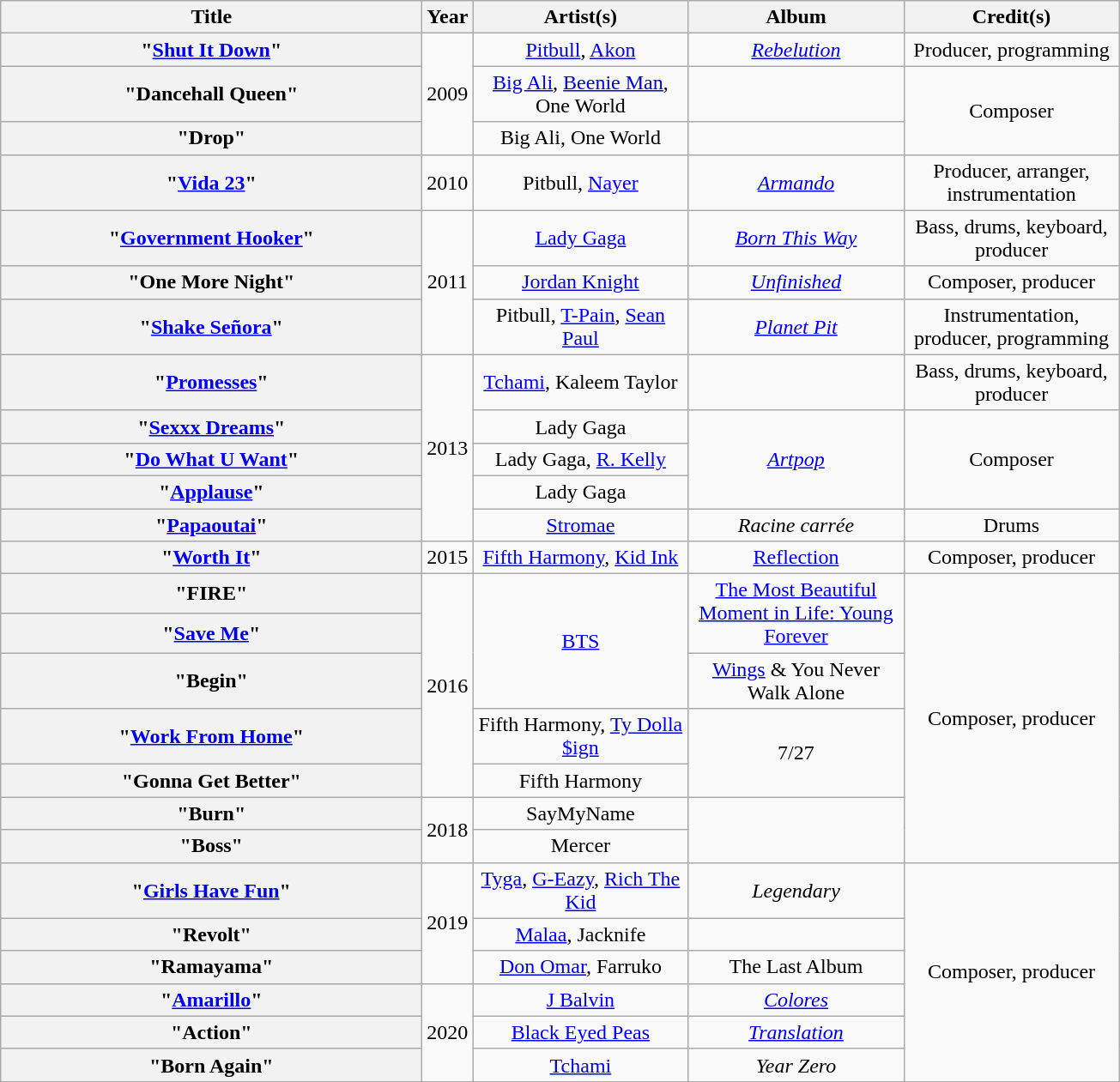<table class="wikitable plainrowheaders" style="text-align:center;">
<tr>
<th scope="col" style="width:20em;">Title</th>
<th scope="col" style="width:1em;">Year</th>
<th scope="col" style="width:10em;">Artist(s)</th>
<th scope="col" style="width:10em;">Album</th>
<th scope="col" style="width:10em;">Credit(s)</th>
</tr>
<tr>
<th scope="row">"<a href='#'>Shut It Down</a>"</th>
<td rowspan="3">2009</td>
<td><a href='#'>Pitbull</a>, <a href='#'>Akon</a></td>
<td><em><a href='#'>Rebelution</a></em></td>
<td>Producer, programming</td>
</tr>
<tr>
<th scope="row">"Dancehall Queen"</th>
<td><a href='#'>Big Ali</a>, <a href='#'>Beenie Man</a>, One World</td>
<td></td>
<td rowspan="2">Composer</td>
</tr>
<tr>
<th scope="row">"Drop"</th>
<td>Big Ali, One World</td>
</tr>
<tr>
<th scope="row">"<a href='#'>Vida 23</a>"</th>
<td>2010</td>
<td>Pitbull, <a href='#'>Nayer</a></td>
<td><em><a href='#'>Armando</a></em></td>
<td>Producer, arranger, instrumentation</td>
</tr>
<tr>
<th scope="row">"<a href='#'>Government Hooker</a>"</th>
<td rowspan="3">2011</td>
<td><a href='#'>Lady Gaga</a></td>
<td><em><a href='#'>Born This Way</a></em></td>
<td>Bass, drums, keyboard, producer</td>
</tr>
<tr>
<th scope="row">"One More Night"</th>
<td><a href='#'>Jordan Knight</a></td>
<td><em><a href='#'>Unfinished</a></em></td>
<td>Composer, producer</td>
</tr>
<tr>
<th scope="row">"<a href='#'>Shake Señora</a>"</th>
<td>Pitbull, <a href='#'>T-Pain</a>, <a href='#'>Sean Paul</a></td>
<td><em><a href='#'>Planet Pit</a></em></td>
<td>Instrumentation, producer, programming</td>
</tr>
<tr>
<th scope="row">"<a href='#'>Promesses</a>"</th>
<td rowspan="5">2013</td>
<td><a href='#'>Tchami</a>, Kaleem Taylor</td>
<td></td>
<td>Bass, drums, keyboard, producer</td>
</tr>
<tr>
<th scope="row">"<a href='#'>Sexxx Dreams</a>"</th>
<td>Lady Gaga</td>
<td rowspan="3"><em><a href='#'>Artpop</a></em></td>
<td rowspan="3">Composer</td>
</tr>
<tr>
<th scope="row">"<a href='#'>Do What U Want</a>"</th>
<td>Lady Gaga, <a href='#'>R. Kelly</a></td>
</tr>
<tr>
<th scope="row">"<a href='#'>Applause</a>"</th>
<td>Lady Gaga</td>
</tr>
<tr>
<th scope="row">"<a href='#'>Papaoutai</a>"</th>
<td><a href='#'>Stromae</a></td>
<td><em>Racine carrée</em></td>
<td>Drums</td>
</tr>
<tr>
<th scope="row">"<a href='#'>Worth It</a>"</th>
<td>2015</td>
<td><a href='#'>Fifth Harmony</a>, <a href='#'>Kid Ink</a></td>
<td><a href='#'>Reflection</a></td>
<td>Composer, producer</td>
</tr>
<tr>
<th scope="row">"FIRE"</th>
<td rowspan="5">2016</td>
<td rowspan="3"><a href='#'>BTS</a></td>
<td rowspan="2"><a href='#'>The Most Beautiful Moment in Life: Young Forever</a></td>
<td rowspan="7">Composer, producer</td>
</tr>
<tr>
<th scope="row">"<a href='#'>Save Me</a>"</th>
</tr>
<tr>
<th scope="row">"Begin"</th>
<td><a href='#'>Wings</a> & You Never Walk Alone</td>
</tr>
<tr>
<th scope="row">"<a href='#'>Work From Home</a>"</th>
<td>Fifth Harmony, <a href='#'>Ty Dolla $ign</a></td>
<td rowspan="2">7/27</td>
</tr>
<tr>
<th scope="row">"Gonna Get Better"</th>
<td>Fifth Harmony</td>
</tr>
<tr>
<th scope="row">"Burn"</th>
<td rowspan="2">2018</td>
<td>SayMyName</td>
</tr>
<tr>
<th scope="row">"Boss"</th>
<td>Mercer</td>
</tr>
<tr>
<th scope="row">"<a href='#'>Girls Have Fun</a>"</th>
<td rowspan="3">2019</td>
<td><a href='#'>Tyga</a>, <a href='#'>G-Eazy</a>, <a href='#'>Rich The Kid</a></td>
<td><em>Legendary</em></td>
<td rowspan="6">Composer, producer</td>
</tr>
<tr>
<th scope="row">"Revolt"</th>
<td><a href='#'>Malaa</a>, Jacknife</td>
</tr>
<tr>
<th scope="row">"Ramayama"</th>
<td><a href='#'>Don Omar</a>, Farruko</td>
<td>The Last Album</td>
</tr>
<tr>
<th scope="row">"<a href='#'>Amarillo</a>"</th>
<td rowspan="3">2020</td>
<td><a href='#'>J Balvin</a></td>
<td><em><a href='#'>Colores</a></em></td>
</tr>
<tr>
<th scope="row">"Action"</th>
<td><a href='#'>Black Eyed Peas</a></td>
<td><em><a href='#'>Translation</a></em></td>
</tr>
<tr>
<th scope="row">"Born Again"</th>
<td><a href='#'>Tchami</a></td>
<td><em>Year Zero</em></td>
</tr>
<tr>
</tr>
</table>
